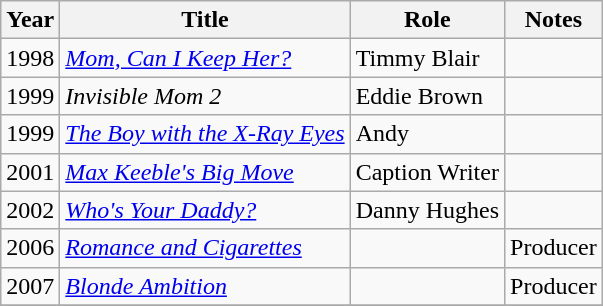<table class="wikitable">
<tr>
<th>Year</th>
<th>Title</th>
<th>Role</th>
<th>Notes</th>
</tr>
<tr>
<td>1998</td>
<td><em><a href='#'>Mom, Can I Keep Her?</a></em></td>
<td>Timmy Blair</td>
<td></td>
</tr>
<tr>
<td>1999</td>
<td><em>Invisible Mom 2</em></td>
<td>Eddie Brown</td>
<td></td>
</tr>
<tr>
<td>1999</td>
<td><em><a href='#'>The Boy with the X-Ray Eyes</a></em></td>
<td>Andy</td>
<td></td>
</tr>
<tr>
<td>2001</td>
<td><em><a href='#'>Max Keeble's Big Move</a></em></td>
<td>Caption Writer</td>
<td></td>
</tr>
<tr>
<td>2002</td>
<td><em><a href='#'>Who's Your Daddy?</a></em></td>
<td>Danny Hughes</td>
<td></td>
</tr>
<tr>
<td>2006</td>
<td><em><a href='#'>Romance and Cigarettes</a></em></td>
<td></td>
<td>Producer</td>
</tr>
<tr>
<td>2007</td>
<td><em><a href='#'>Blonde Ambition</a></em></td>
<td></td>
<td>Producer</td>
</tr>
<tr>
</tr>
</table>
